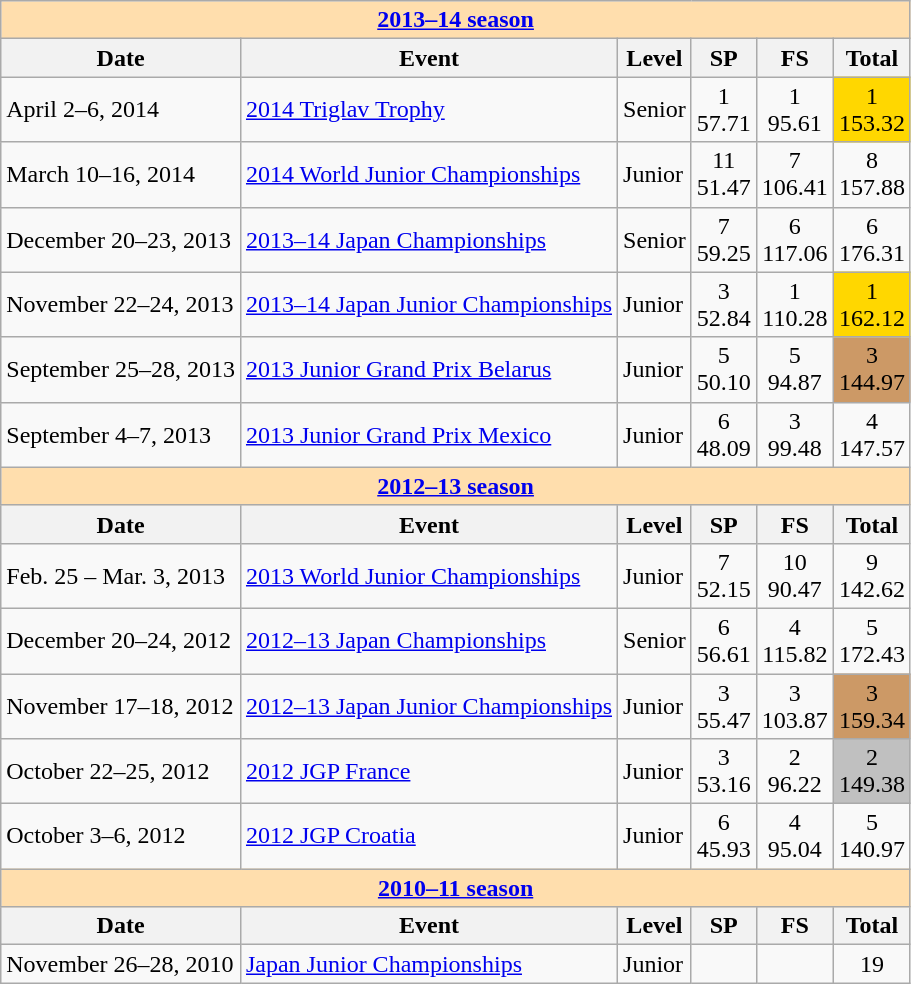<table class="wikitable">
<tr>
<th style="background-color: #ffdead;" colspan=6><a href='#'>2013–14 season</a></th>
</tr>
<tr>
<th>Date</th>
<th>Event</th>
<th>Level</th>
<th>SP</th>
<th>FS</th>
<th>Total</th>
</tr>
<tr>
<td>April 2–6, 2014</td>
<td><a href='#'>2014 Triglav Trophy</a></td>
<td>Senior</td>
<td align=center>1<br>57.71</td>
<td align=center>1<br>95.61</td>
<td align=center bgcolor=gold>1<br>153.32</td>
</tr>
<tr>
<td>March 10–16, 2014</td>
<td><a href='#'>2014 World Junior Championships</a></td>
<td>Junior</td>
<td align=center>11<br>51.47</td>
<td align=center>7<br>106.41</td>
<td align=center>8<br>157.88</td>
</tr>
<tr>
<td>December 20–23, 2013</td>
<td><a href='#'>2013–14 Japan Championships</a></td>
<td>Senior</td>
<td align=center>7<br>59.25</td>
<td align=center>6<br>117.06</td>
<td align=center>6<br>176.31</td>
</tr>
<tr>
<td>November 22–24, 2013</td>
<td><a href='#'>2013–14 Japan Junior Championships</a></td>
<td>Junior</td>
<td align=center>3<br>52.84</td>
<td align=center>1<br>110.28</td>
<td align=center bgcolor=gold>1<br>162.12</td>
</tr>
<tr>
<td>September 25–28, 2013</td>
<td><a href='#'>2013 Junior Grand Prix Belarus</a></td>
<td>Junior</td>
<td align=center>5<br>50.10</td>
<td align=center>5<br>94.87</td>
<td align=center bgcolor=cc9966>3<br>144.97</td>
</tr>
<tr>
<td>September 4–7, 2013</td>
<td><a href='#'>2013 Junior Grand Prix Mexico</a></td>
<td>Junior</td>
<td align=center>6<br>48.09</td>
<td align=center>3<br>99.48</td>
<td align=center>4<br>147.57</td>
</tr>
<tr>
<th colspan="6" style="background-color: #ffdead;"><a href='#'>2012–13 season</a></th>
</tr>
<tr>
<th>Date</th>
<th>Event</th>
<th>Level</th>
<th>SP</th>
<th>FS</th>
<th>Total</th>
</tr>
<tr>
<td>Feb. 25 – Mar. 3, 2013</td>
<td><a href='#'>2013 World Junior Championships</a></td>
<td>Junior</td>
<td align=center>7<br>52.15</td>
<td align=center>10<br>90.47</td>
<td align=center>9<br>142.62</td>
</tr>
<tr>
<td>December 20–24, 2012</td>
<td><a href='#'>2012–13 Japan Championships</a></td>
<td>Senior</td>
<td align=center>6<br>56.61</td>
<td align=center>4<br>115.82</td>
<td align=center>5<br>172.43</td>
</tr>
<tr>
<td>November 17–18, 2012</td>
<td><a href='#'>2012–13 Japan Junior Championships</a></td>
<td>Junior</td>
<td align=center>3<br>55.47</td>
<td align=center>3<br>103.87</td>
<td align=center bgcolor=cc9966>3<br>159.34</td>
</tr>
<tr>
<td>October 22–25, 2012</td>
<td><a href='#'>2012 JGP France</a></td>
<td>Junior</td>
<td align=center>3<br>53.16</td>
<td align=center>2<br>96.22</td>
<td align=center bgcolor=silver>2<br>149.38</td>
</tr>
<tr>
<td>October 3–6, 2012</td>
<td><a href='#'>2012 JGP Croatia</a></td>
<td>Junior</td>
<td align=center>6<br>45.93</td>
<td align=center>4<br>95.04</td>
<td align=center>5<br>140.97</td>
</tr>
<tr>
<th colspan="6" style="background-color: #ffdead;"><a href='#'>2010–11 season</a></th>
</tr>
<tr>
<th>Date</th>
<th>Event</th>
<th>Level</th>
<th>SP</th>
<th>FS</th>
<th>Total</th>
</tr>
<tr>
<td>November 26–28, 2010</td>
<td><a href='#'>Japan Junior Championships</a></td>
<td>Junior</td>
<td align=center><br></td>
<td align=center><br></td>
<td align=center>19 <br></td>
</tr>
</table>
